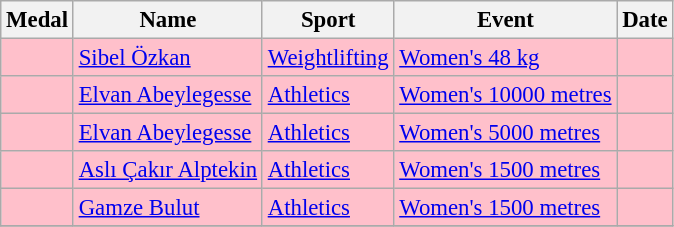<table class="wikitable sortable" style="font-size: 95%;">
<tr>
<th>Medal</th>
<th>Name</th>
<th>Sport</th>
<th>Event</th>
<th>Date</th>
</tr>
<tr bgcolor=pink>
<td></td>
<td><a href='#'>Sibel Özkan</a></td>
<td><a href='#'>Weightlifting</a></td>
<td><a href='#'>Women's 48 kg</a></td>
<td></td>
</tr>
<tr bgcolor=pink>
<td></td>
<td><a href='#'>Elvan Abeylegesse</a></td>
<td><a href='#'>Athletics</a></td>
<td><a href='#'>Women's 10000 metres</a></td>
<td></td>
</tr>
<tr bgcolor=pink>
<td></td>
<td><a href='#'>Elvan Abeylegesse</a></td>
<td><a href='#'>Athletics</a></td>
<td><a href='#'>Women's 5000 metres</a></td>
<td></td>
</tr>
<tr bgcolor=pink>
<td></td>
<td><a href='#'>Aslı Çakır Alptekin</a></td>
<td><a href='#'>Athletics</a></td>
<td><a href='#'>Women's 1500 metres</a></td>
<td></td>
</tr>
<tr bgcolor=pink>
<td></td>
<td><a href='#'>Gamze Bulut</a></td>
<td><a href='#'>Athletics</a></td>
<td><a href='#'>Women's 1500 metres</a></td>
<td></td>
</tr>
<tr>
</tr>
</table>
